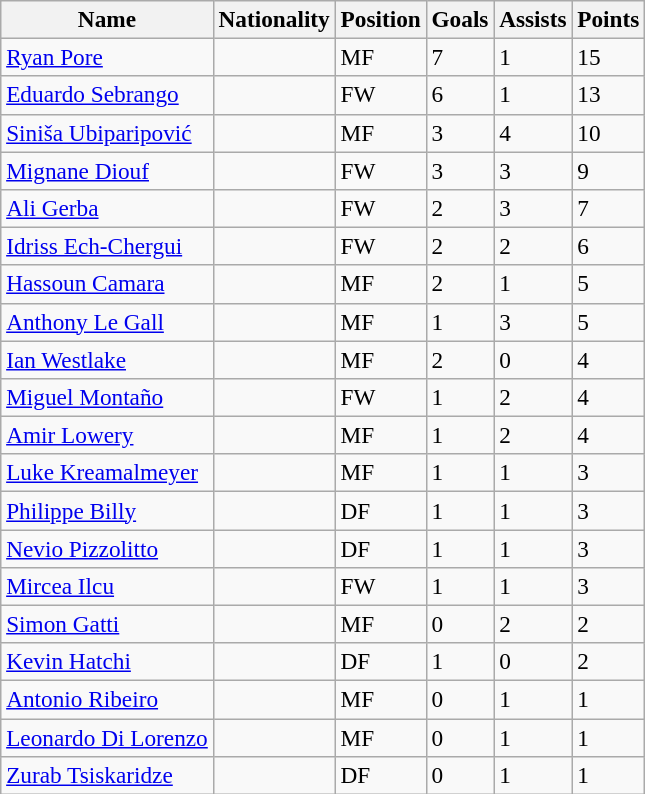<table class="wikitable" style="font-size:97%; text-align:left;">
<tr>
<th>Name</th>
<th>Nationality</th>
<th>Position</th>
<th>Goals</th>
<th>Assists</th>
<th>Points</th>
</tr>
<tr>
<td><a href='#'>Ryan Pore</a></td>
<td style="text-align:left;"></td>
<td>MF</td>
<td>7</td>
<td>1</td>
<td>15</td>
</tr>
<tr>
<td><a href='#'>Eduardo Sebrango</a></td>
<td style="text-align:left;"></td>
<td>FW</td>
<td>6</td>
<td>1</td>
<td>13</td>
</tr>
<tr>
<td><a href='#'>Siniša Ubiparipović</a></td>
<td style="text-align:left;"></td>
<td>MF</td>
<td>3</td>
<td>4</td>
<td>10</td>
</tr>
<tr>
<td><a href='#'>Mignane Diouf</a></td>
<td style="text-align:left;"></td>
<td>FW</td>
<td>3</td>
<td>3</td>
<td>9</td>
</tr>
<tr>
<td><a href='#'>Ali Gerba</a></td>
<td style="text-align:left;"></td>
<td>FW</td>
<td>2</td>
<td>3</td>
<td>7</td>
</tr>
<tr>
<td><a href='#'>Idriss Ech-Chergui</a></td>
<td style="text-align:left;"></td>
<td>FW</td>
<td>2</td>
<td>2</td>
<td>6</td>
</tr>
<tr>
<td><a href='#'>Hassoun Camara</a></td>
<td style="text-align:left;"></td>
<td>MF</td>
<td>2</td>
<td>1</td>
<td>5</td>
</tr>
<tr>
<td><a href='#'>Anthony Le Gall</a></td>
<td style="text-align:left;"></td>
<td>MF</td>
<td>1</td>
<td>3</td>
<td>5</td>
</tr>
<tr>
<td><a href='#'>Ian Westlake</a></td>
<td style="text-align:left;"></td>
<td>MF</td>
<td>2</td>
<td>0</td>
<td>4</td>
</tr>
<tr>
<td><a href='#'>Miguel Montaño</a></td>
<td style="text-align:left;"></td>
<td>FW</td>
<td>1</td>
<td>2</td>
<td>4</td>
</tr>
<tr>
<td><a href='#'>Amir Lowery</a></td>
<td style="text-align:left;"></td>
<td>MF</td>
<td>1</td>
<td>2</td>
<td>4</td>
</tr>
<tr>
<td><a href='#'>Luke Kreamalmeyer</a></td>
<td style="text-align:left;"></td>
<td>MF</td>
<td>1</td>
<td>1</td>
<td>3</td>
</tr>
<tr>
<td><a href='#'>Philippe Billy</a></td>
<td style="text-align:left;"></td>
<td>DF</td>
<td>1</td>
<td>1</td>
<td>3</td>
</tr>
<tr>
<td><a href='#'>Nevio Pizzolitto</a></td>
<td style="text-align:left;"></td>
<td>DF</td>
<td>1</td>
<td>1</td>
<td>3</td>
</tr>
<tr>
<td><a href='#'>Mircea Ilcu</a></td>
<td style="text-align:left;"></td>
<td>FW</td>
<td>1</td>
<td>1</td>
<td>3</td>
</tr>
<tr>
<td><a href='#'>Simon Gatti</a></td>
<td style="text-align:left;"></td>
<td>MF</td>
<td>0</td>
<td>2</td>
<td>2</td>
</tr>
<tr>
<td><a href='#'>Kevin Hatchi</a></td>
<td style="text-align:left;"></td>
<td>DF</td>
<td>1</td>
<td>0</td>
<td>2</td>
</tr>
<tr>
<td><a href='#'>Antonio Ribeiro</a></td>
<td style="text-align:left;"></td>
<td>MF</td>
<td>0</td>
<td>1</td>
<td>1</td>
</tr>
<tr>
<td><a href='#'>Leonardo Di Lorenzo</a></td>
<td style="text-align:left;"></td>
<td>MF</td>
<td>0</td>
<td>1</td>
<td>1</td>
</tr>
<tr>
<td><a href='#'>Zurab Tsiskaridze</a></td>
<td style="text-align:left;"></td>
<td>DF</td>
<td>0</td>
<td>1</td>
<td>1</td>
</tr>
</table>
